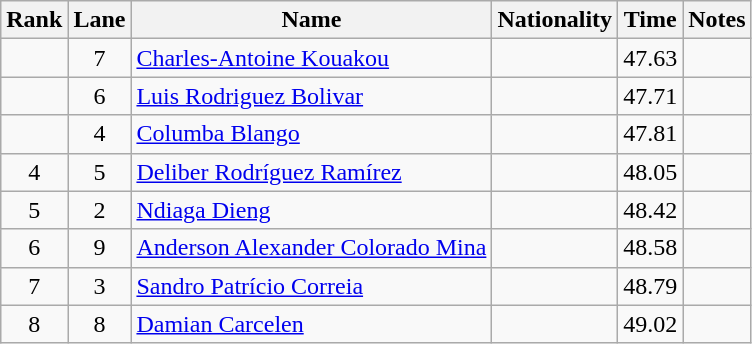<table class="wikitable sortable" style="text-align:center">
<tr>
<th>Rank</th>
<th>Lane</th>
<th>Name</th>
<th>Nationality</th>
<th>Time</th>
<th>Notes</th>
</tr>
<tr>
<td></td>
<td>7</td>
<td align="left"><a href='#'>Charles-Antoine Kouakou</a></td>
<td align="left"></td>
<td>47.63</td>
<td></td>
</tr>
<tr>
<td></td>
<td>6</td>
<td align="left"><a href='#'>Luis Rodriguez Bolivar</a></td>
<td align="left"></td>
<td>47.71</td>
<td></td>
</tr>
<tr>
<td></td>
<td>4</td>
<td align="left"><a href='#'>Columba Blango</a></td>
<td align="left"></td>
<td>47.81</td>
<td></td>
</tr>
<tr>
<td>4</td>
<td>5</td>
<td align="left"><a href='#'>Deliber Rodríguez Ramírez</a></td>
<td align="left"></td>
<td>48.05</td>
<td></td>
</tr>
<tr>
<td>5</td>
<td>2</td>
<td align="left"><a href='#'>Ndiaga Dieng</a></td>
<td align="left"></td>
<td>48.42</td>
<td></td>
</tr>
<tr>
<td>6</td>
<td>9</td>
<td align="left"><a href='#'>Anderson Alexander Colorado Mina</a></td>
<td align="left"></td>
<td>48.58</td>
<td></td>
</tr>
<tr>
<td>7</td>
<td>3</td>
<td align="left"><a href='#'>Sandro Patrício Correia</a></td>
<td align="left"></td>
<td>48.79</td>
<td></td>
</tr>
<tr>
<td>8</td>
<td>8</td>
<td align="left"><a href='#'>Damian Carcelen</a></td>
<td align="left"></td>
<td>49.02</td>
<td></td>
</tr>
</table>
